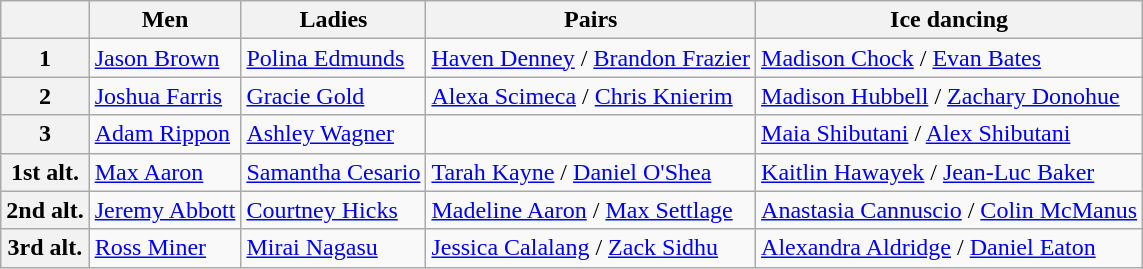<table class="wikitable">
<tr>
<th></th>
<th>Men</th>
<th>Ladies</th>
<th>Pairs</th>
<th>Ice dancing</th>
</tr>
<tr>
<th>1</th>
<td><a href='#'>Jason Brown</a></td>
<td><a href='#'>Polina Edmunds</a></td>
<td><a href='#'>Haven Denney</a> / <a href='#'>Brandon Frazier</a></td>
<td><a href='#'>Madison Chock</a> / <a href='#'>Evan Bates</a></td>
</tr>
<tr>
<th>2</th>
<td><a href='#'>Joshua Farris</a></td>
<td><a href='#'>Gracie Gold</a></td>
<td><a href='#'>Alexa Scimeca</a> / <a href='#'>Chris Knierim</a></td>
<td><a href='#'>Madison Hubbell</a> / <a href='#'>Zachary Donohue</a></td>
</tr>
<tr>
<th>3</th>
<td><a href='#'>Adam Rippon</a></td>
<td><a href='#'>Ashley Wagner</a></td>
<td></td>
<td><a href='#'>Maia Shibutani</a> / <a href='#'>Alex Shibutani</a></td>
</tr>
<tr>
<th>1st alt.</th>
<td><a href='#'>Max Aaron</a></td>
<td><a href='#'>Samantha Cesario</a></td>
<td><a href='#'>Tarah Kayne</a> / <a href='#'>Daniel O'Shea</a></td>
<td><a href='#'>Kaitlin Hawayek</a> / <a href='#'>Jean-Luc Baker</a></td>
</tr>
<tr>
<th>2nd alt.</th>
<td><a href='#'>Jeremy Abbott</a></td>
<td><a href='#'>Courtney Hicks</a></td>
<td><a href='#'>Madeline Aaron</a> / <a href='#'>Max Settlage</a></td>
<td><a href='#'>Anastasia Cannuscio</a> / <a href='#'>Colin McManus</a></td>
</tr>
<tr>
<th>3rd alt.</th>
<td><a href='#'>Ross Miner</a></td>
<td><a href='#'>Mirai Nagasu</a></td>
<td><a href='#'>Jessica Calalang</a> / <a href='#'>Zack Sidhu</a></td>
<td><a href='#'>Alexandra Aldridge</a> / <a href='#'>Daniel Eaton</a></td>
</tr>
</table>
